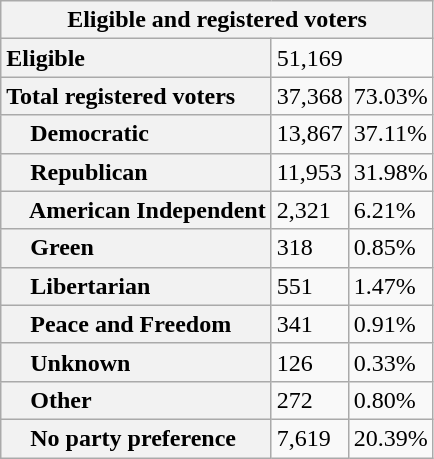<table class="wikitable collapsible">
<tr>
<th colspan="3">Eligible and registered voters</th>
</tr>
<tr>
<th scope="row" style="text-align: left;">Eligible</th>
<td colspan="2">51,169</td>
</tr>
<tr>
<th scope="row" style="text-align: left;">Total registered voters</th>
<td>37,368</td>
<td>73.03%</td>
</tr>
<tr>
<th scope="row" style="text-align: left;">    Democratic</th>
<td>13,867</td>
<td>37.11%</td>
</tr>
<tr>
<th scope="row" style="text-align: left;">    Republican</th>
<td>11,953</td>
<td>31.98%</td>
</tr>
<tr>
<th scope="row" style="text-align: left;">    American Independent</th>
<td>2,321</td>
<td>6.21%</td>
</tr>
<tr>
<th scope="row" style="text-align: left;">    Green</th>
<td>318</td>
<td>0.85%</td>
</tr>
<tr>
<th scope="row" style="text-align: left;">    Libertarian</th>
<td>551</td>
<td>1.47%</td>
</tr>
<tr>
<th scope="row" style="text-align: left;">    Peace and Freedom</th>
<td>341</td>
<td>0.91%</td>
</tr>
<tr>
<th scope="row" style="text-align: left;">    Unknown</th>
<td>126</td>
<td>0.33%</td>
</tr>
<tr>
<th scope="row" style="text-align: left;">    Other</th>
<td>272</td>
<td>0.80%</td>
</tr>
<tr>
<th scope="row" style="text-align: left;">    No party preference</th>
<td>7,619</td>
<td>20.39%</td>
</tr>
</table>
